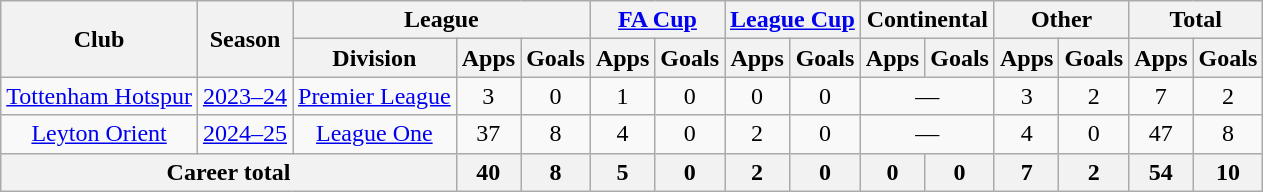<table class=wikitable style=text-align:center>
<tr>
<th rowspan=2>Club</th>
<th rowspan=2>Season</th>
<th colspan=3>League</th>
<th colspan=2><a href='#'>FA Cup</a></th>
<th colspan=2><a href='#'>League Cup</a></th>
<th colspan=2>Continental</th>
<th colspan=2>Other</th>
<th colspan=2>Total</th>
</tr>
<tr>
<th>Division</th>
<th>Apps</th>
<th>Goals</th>
<th>Apps</th>
<th>Goals</th>
<th>Apps</th>
<th>Goals</th>
<th>Apps</th>
<th>Goals</th>
<th>Apps</th>
<th>Goals</th>
<th>Apps</th>
<th>Goals</th>
</tr>
<tr>
<td><a href='#'>Tottenham Hotspur</a></td>
<td><a href='#'>2023–24</a></td>
<td><a href='#'>Premier League</a></td>
<td>3</td>
<td>0</td>
<td>1</td>
<td>0</td>
<td>0</td>
<td>0</td>
<td colspan=2>—</td>
<td>3</td>
<td>2</td>
<td>7</td>
<td>2</td>
</tr>
<tr>
<td><a href='#'>Leyton Orient</a></td>
<td><a href='#'>2024–25</a></td>
<td><a href='#'>League One</a></td>
<td>37</td>
<td>8</td>
<td>4</td>
<td>0</td>
<td>2</td>
<td>0</td>
<td colspan=2>—</td>
<td>4</td>
<td>0</td>
<td>47</td>
<td>8</td>
</tr>
<tr>
<th colspan=3>Career total</th>
<th>40</th>
<th>8</th>
<th>5</th>
<th>0</th>
<th>2</th>
<th>0</th>
<th>0</th>
<th>0</th>
<th>7</th>
<th>2</th>
<th>54</th>
<th>10</th>
</tr>
</table>
